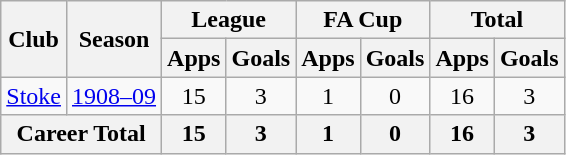<table class="wikitable" style="text-align: center;">
<tr>
<th rowspan="2">Club</th>
<th rowspan="2">Season</th>
<th colspan="2">League</th>
<th colspan="2">FA Cup</th>
<th colspan="2">Total</th>
</tr>
<tr>
<th>Apps</th>
<th>Goals</th>
<th>Apps</th>
<th>Goals</th>
<th>Apps</th>
<th>Goals</th>
</tr>
<tr>
<td><a href='#'>Stoke</a></td>
<td><a href='#'>1908–09</a></td>
<td>15</td>
<td>3</td>
<td>1</td>
<td>0</td>
<td>16</td>
<td>3</td>
</tr>
<tr>
<th colspan="2">Career Total</th>
<th>15</th>
<th>3</th>
<th>1</th>
<th>0</th>
<th>16</th>
<th>3</th>
</tr>
</table>
